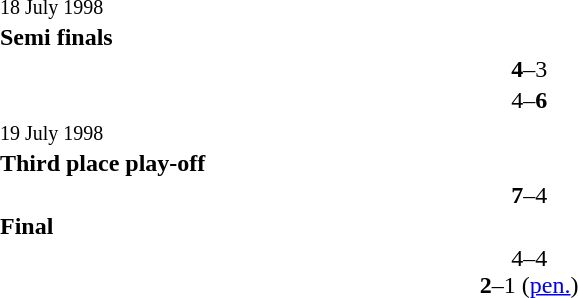<table width=100% cellspacing=1>
<tr>
<th width=22%></th>
<th width=12%></th>
<th></th>
</tr>
<tr>
<td><small>18 July 1998</small></td>
</tr>
<tr>
<td><strong>Semi finals</strong></td>
</tr>
<tr>
<td align=right><strong></strong></td>
<td align=center><strong>4</strong>–3</td>
<td></td>
</tr>
<tr>
<td align=right></td>
<td align=center>4–<strong>6</strong></td>
<td><strong></strong></td>
</tr>
<tr>
<td><small>19 July 1998</small></td>
</tr>
<tr>
<td><strong>Third place play-off</strong></td>
</tr>
<tr>
<td align=right><strong></strong></td>
<td align=center><strong>7</strong>–4</td>
<td></td>
</tr>
<tr>
<td><strong>Final</strong></td>
</tr>
<tr>
<td align=right><strong></strong></td>
<td align=center>4–4 <br><strong>2</strong>–1 (<a href='#'>pen.</a>)</td>
<td></td>
</tr>
</table>
